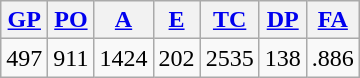<table class="wikitable">
<tr>
<th><a href='#'>GP</a></th>
<th><a href='#'>PO</a></th>
<th><a href='#'>A</a></th>
<th><a href='#'>E</a></th>
<th><a href='#'>TC</a></th>
<th><a href='#'>DP</a></th>
<th><a href='#'>FA</a></th>
</tr>
<tr align=center>
<td>497</td>
<td>911</td>
<td>1424</td>
<td>202</td>
<td>2535</td>
<td>138</td>
<td>.886</td>
</tr>
</table>
